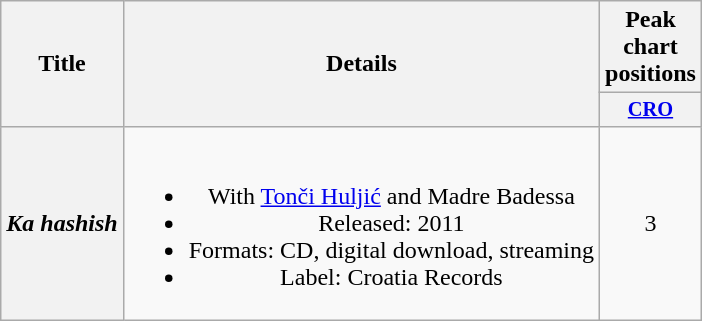<table class="wikitable plainrowheaders" style="text-align:center;">
<tr>
<th scope="col" rowspan="2">Title</th>
<th scope="col" rowspan="2">Details</th>
<th scope="col" colspan="1">Peak chart positions</th>
</tr>
<tr>
<th scope="col" style="width:3em;font-size:85%;"><a href='#'>CRO</a><br></th>
</tr>
<tr>
<th scope="row"><em>Ka hashish</em></th>
<td><br><ul><li>With <a href='#'>Tonči Huljić</a> and Madre Badessa</li><li>Released: 2011</li><li>Formats: CD, digital download, streaming</li><li>Label: Croatia Records</li></ul></td>
<td>3</td>
</tr>
</table>
